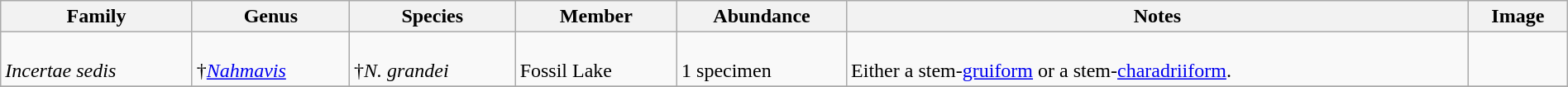<table class="wikitable" style="margin:auto;width:100%;">
<tr>
<th>Family</th>
<th>Genus</th>
<th>Species</th>
<th>Member</th>
<th>Abundance</th>
<th>Notes</th>
<th>Image</th>
</tr>
<tr>
<td><br><em>Incertae sedis</em></td>
<td><br>†<em><a href='#'>Nahmavis</a></em></td>
<td><br>†<em>N. grandei</em></td>
<td><br>Fossil Lake</td>
<td><br>1 specimen</td>
<td><br>Either a stem-<a href='#'>gruiform</a> or a stem-<a href='#'>charadriiform</a>.</td>
<td><br></td>
</tr>
<tr>
</tr>
</table>
